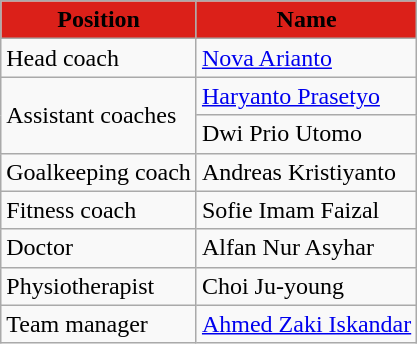<table class="wikitable">
<tr>
<th style="background-color:#DB2019;"><span>Position</span></th>
<th style="background-color:#DB2019;"><span>Name</span></th>
</tr>
<tr>
<td>Head coach</td>
<td style="text-align:left;"> <a href='#'>Nova Arianto</a></td>
</tr>
<tr>
<td rowspan="2">Assistant coaches</td>
<td style="text-align:left;"> <a href='#'>Haryanto Prasetyo</a></td>
</tr>
<tr>
<td style="text-align:left;"> Dwi Prio Utomo</td>
</tr>
<tr>
<td>Goalkeeping coach</td>
<td style="text-align:left;"> Andreas Kristiyanto</td>
</tr>
<tr>
<td>Fitness coach</td>
<td style="text-align:left;"> Sofie Imam Faizal</td>
</tr>
<tr>
<td>Doctor</td>
<td style="text-align:left;"> Alfan Nur Asyhar</td>
</tr>
<tr>
<td>Physiotherapist</td>
<td style="text-align:left;"> Choi Ju-young</td>
</tr>
<tr>
<td>Team manager</td>
<td> <a href='#'>Ahmed Zaki Iskandar</a></td>
</tr>
</table>
